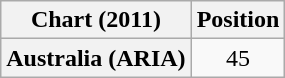<table class="wikitable plainrowheaders" style="text-align:center">
<tr>
<th scope="col">Chart (2011)</th>
<th scope="col">Position</th>
</tr>
<tr>
<th scope="row">Australia (ARIA)</th>
<td>45</td>
</tr>
</table>
